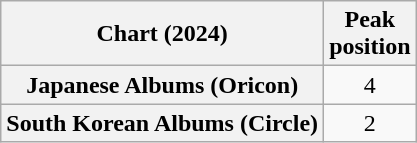<table class="wikitable plainrowheaders" style="text-align:center">
<tr>
<th scope="col">Chart (2024)</th>
<th scope="col">Peak<br>position</th>
</tr>
<tr>
<th scope="row">Japanese Albums (Oricon)</th>
<td>4</td>
</tr>
<tr>
<th scope="row">South Korean Albums (Circle)</th>
<td>2</td>
</tr>
</table>
